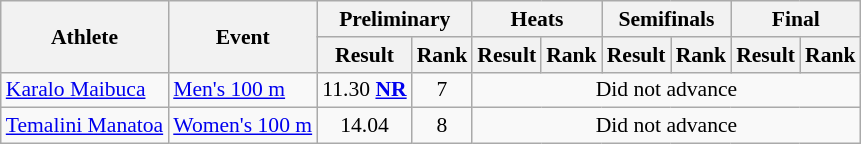<table class=wikitable style="font-size:90%">
<tr>
<th rowspan=2>Athlete</th>
<th rowspan=2>Event</th>
<th colspan=2>Preliminary</th>
<th colspan=2>Heats</th>
<th colspan=2>Semifinals</th>
<th colspan=2>Final</th>
</tr>
<tr>
<th>Result</th>
<th>Rank</th>
<th>Result</th>
<th>Rank</th>
<th>Result</th>
<th>Rank</th>
<th>Result</th>
<th>Rank</th>
</tr>
<tr align=center>
<td align=left><a href='#'>Karalo Maibuca</a></td>
<td align=left><a href='#'>Men's 100 m</a></td>
<td>11.30 <strong><a href='#'>NR</a></strong></td>
<td>7</td>
<td colspan=6>Did not advance</td>
</tr>
<tr align=center>
<td align=left><a href='#'>Temalini Manatoa</a></td>
<td align=left><a href='#'>Women's 100 m</a></td>
<td>14.04 <strong></strong></td>
<td>8</td>
<td colspan=6>Did not advance</td>
</tr>
</table>
